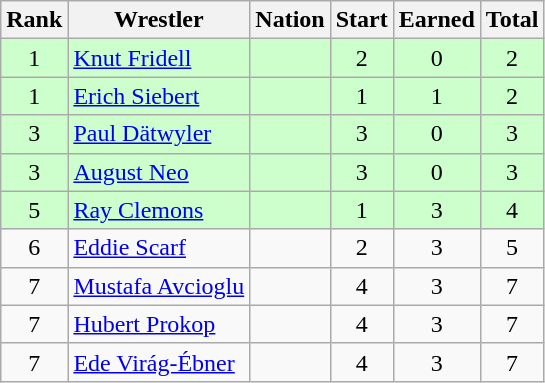<table class="wikitable sortable" style="text-align:center;">
<tr>
<th>Rank</th>
<th>Wrestler</th>
<th>Nation</th>
<th>Start</th>
<th>Earned</th>
<th>Total</th>
</tr>
<tr style="background:#cfc;">
<td>1</td>
<td align=left><a href='#'>Knut Fridell</a></td>
<td align=left></td>
<td>2</td>
<td>0</td>
<td>2</td>
</tr>
<tr style="background:#cfc;">
<td>1</td>
<td align=left><a href='#'>Erich Siebert</a></td>
<td align=left></td>
<td>1</td>
<td>1</td>
<td>2</td>
</tr>
<tr style="background:#cfc;">
<td>3</td>
<td align=left><a href='#'>Paul Dätwyler</a></td>
<td align=left></td>
<td>3</td>
<td>0</td>
<td>3</td>
</tr>
<tr style="background:#cfc;">
<td>3</td>
<td align=left><a href='#'>August Neo</a></td>
<td align=left></td>
<td>3</td>
<td>0</td>
<td>3</td>
</tr>
<tr style="background:#cfc;">
<td>5</td>
<td align=left><a href='#'>Ray Clemons</a></td>
<td align=left></td>
<td>1</td>
<td>3</td>
<td>4</td>
</tr>
<tr>
<td>6</td>
<td align=left><a href='#'>Eddie Scarf</a></td>
<td align=left></td>
<td>2</td>
<td>3</td>
<td>5</td>
</tr>
<tr>
<td>7</td>
<td align=left><a href='#'>Mustafa Avcioglu</a></td>
<td align=left></td>
<td>4</td>
<td>3</td>
<td>7</td>
</tr>
<tr>
<td>7</td>
<td align=left><a href='#'>Hubert Prokop</a></td>
<td align=left></td>
<td>4</td>
<td>3</td>
<td>7</td>
</tr>
<tr>
<td>7</td>
<td align=left><a href='#'>Ede Virág-Ébner</a></td>
<td align=left></td>
<td>4</td>
<td>3</td>
<td>7</td>
</tr>
</table>
